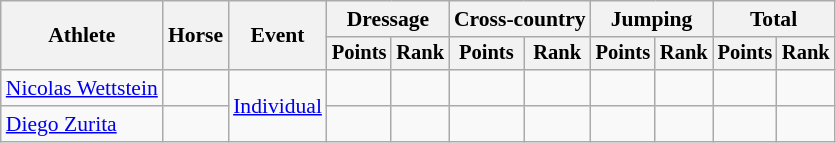<table class=wikitable style=font-size:90%;text-align:center>
<tr>
<th rowspan=2>Athlete</th>
<th rowspan=2>Horse</th>
<th rowspan=2>Event</th>
<th colspan=2>Dressage</th>
<th colspan=2>Cross-country</th>
<th colspan=2>Jumping</th>
<th colspan=2>Total</th>
</tr>
<tr style=font-size:95%>
<th>Points</th>
<th>Rank</th>
<th>Points</th>
<th>Rank</th>
<th>Points</th>
<th>Rank</th>
<th>Points</th>
<th>Rank</th>
</tr>
<tr>
<td align=left><a href='#'>Nicolas Wettstein</a></td>
<td align=left></td>
<td align=left rowspan=2><a href='#'>Individual</a></td>
<td></td>
<td></td>
<td></td>
<td></td>
<td></td>
<td></td>
<td></td>
<td></td>
</tr>
<tr>
<td align=left><a href='#'>Diego Zurita</a></td>
<td align=left></td>
<td></td>
<td></td>
<td></td>
<td></td>
<td></td>
<td></td>
<td></td>
<td></td>
</tr>
</table>
